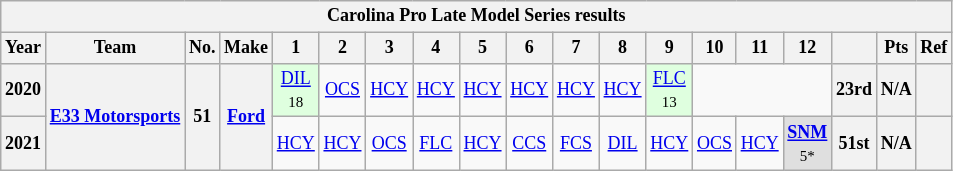<table class="wikitable" style="text-align:center; font-size:75%">
<tr>
<th colspan=45>Carolina Pro Late Model Series results</th>
</tr>
<tr>
<th>Year</th>
<th>Team</th>
<th>No.</th>
<th>Make</th>
<th>1</th>
<th>2</th>
<th>3</th>
<th>4</th>
<th>5</th>
<th>6</th>
<th>7</th>
<th>8</th>
<th>9</th>
<th>10</th>
<th>11</th>
<th>12</th>
<th></th>
<th>Pts</th>
<th>Ref</th>
</tr>
<tr>
<th>2020</th>
<th rowspan=2><a href='#'>E33 Motorsports</a></th>
<th rowspan=2>51</th>
<th rowspan=2><a href='#'>Ford</a></th>
<td style="background:#DFFFDF;"><a href='#'>DIL</a><br><small>18</small></td>
<td><a href='#'>OCS</a></td>
<td><a href='#'>HCY</a></td>
<td><a href='#'>HCY</a></td>
<td><a href='#'>HCY</a></td>
<td><a href='#'>HCY</a></td>
<td><a href='#'>HCY</a></td>
<td><a href='#'>HCY</a></td>
<td style="background:#DFFFDF;"><a href='#'>FLC</a><br><small>13</small></td>
<td colspan=3></td>
<th>23rd</th>
<th>N/A</th>
<th></th>
</tr>
<tr>
<th>2021</th>
<td><a href='#'>HCY</a></td>
<td><a href='#'>HCY</a></td>
<td><a href='#'>OCS</a></td>
<td><a href='#'>FLC</a></td>
<td><a href='#'>HCY</a></td>
<td><a href='#'>CCS</a></td>
<td><a href='#'>FCS</a></td>
<td><a href='#'>DIL</a></td>
<td><a href='#'>HCY</a></td>
<td><a href='#'>OCS</a></td>
<td><a href='#'>HCY</a></td>
<td style="background:#DFDFDF;"><strong><a href='#'>SNM</a></strong><br><small>5*</small></td>
<th>51st</th>
<th>N/A</th>
<th></th>
</tr>
</table>
